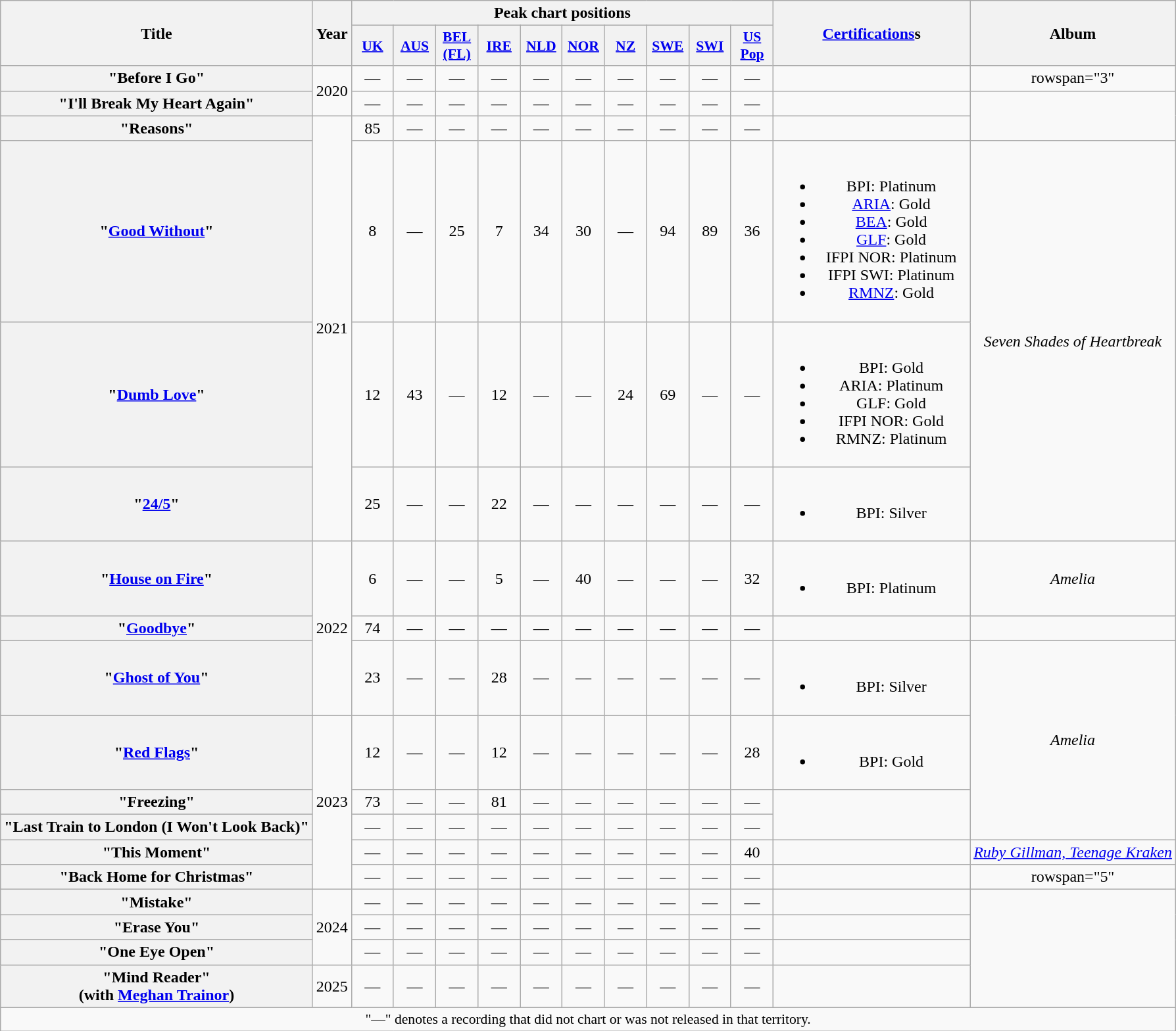<table class="wikitable plainrowheaders" style="text-align:center">
<tr>
<th rowspan="2">Title</th>
<th rowspan="2">Year</th>
<th colspan="10">Peak chart positions</th>
<th rowspan="2" style="width:12em;"><a href='#'>Certifications</a>s</th>
<th rowspan="2">Album</th>
</tr>
<tr>
<th scope="col" style="width:2.5em;font-size:90%;"><a href='#'>UK</a><br></th>
<th scope="col" style="width:2.5em;font-size:90%;"><a href='#'>AUS</a><br></th>
<th scope="col" style="width:2.5em;font-size:90%;"><a href='#'>BEL<br>(FL)</a><br></th>
<th scope="col" style="width:2.5em;font-size:90%;"><a href='#'>IRE</a><br></th>
<th scope="col" style="width:2.5em;font-size:90%;"><a href='#'>NLD</a><br></th>
<th scope="col" style="width:2.5em;font-size:90%;"><a href='#'>NOR</a><br></th>
<th scope="col" style="width:2.5em;font-size:90%;"><a href='#'>NZ</a><br></th>
<th scope="col" style="width:2.5em;font-size:90%;"><a href='#'>SWE</a><br></th>
<th scope="col" style="width:2.5em;font-size:90%;"><a href='#'>SWI</a><br></th>
<th scope="col" style="width:2.5em;font-size:90%;"><a href='#'>US<br>Pop</a><br></th>
</tr>
<tr>
<th scope="row">"Before I Go"</th>
<td rowspan="2">2020</td>
<td>—</td>
<td>—</td>
<td>—</td>
<td>—</td>
<td>—</td>
<td>—</td>
<td>—</td>
<td>—</td>
<td>—</td>
<td>—</td>
<td></td>
<td>rowspan="3" </td>
</tr>
<tr>
<th scope="row">"I'll Break My Heart Again"</th>
<td>—</td>
<td>—</td>
<td>—</td>
<td>—</td>
<td>—</td>
<td>—</td>
<td>—</td>
<td>—</td>
<td>—</td>
<td>—</td>
<td></td>
</tr>
<tr>
<th scope="row">"Reasons"</th>
<td rowspan="4">2021</td>
<td>85</td>
<td>—</td>
<td>—</td>
<td>—</td>
<td>—</td>
<td>—</td>
<td>—</td>
<td>—</td>
<td>—</td>
<td>—</td>
<td></td>
</tr>
<tr>
<th scope="row">"<a href='#'>Good Without</a>"</th>
<td>8</td>
<td>—</td>
<td>25</td>
<td>7</td>
<td>34</td>
<td>30</td>
<td>—</td>
<td>94</td>
<td>89</td>
<td>36</td>
<td><br><ul><li>BPI: Platinum</li><li><a href='#'>ARIA</a>: Gold</li><li><a href='#'>BEA</a>: Gold</li><li><a href='#'>GLF</a>: Gold</li><li>IFPI NOR: Platinum</li><li>IFPI SWI: Platinum</li><li><a href='#'>RMNZ</a>: Gold</li></ul></td>
<td rowspan="3"><em>Seven Shades of Heartbreak</em></td>
</tr>
<tr>
<th scope="row">"<a href='#'>Dumb Love</a>"</th>
<td>12</td>
<td>43</td>
<td>—</td>
<td>12</td>
<td>—</td>
<td>—</td>
<td>24</td>
<td>69</td>
<td>—</td>
<td>—</td>
<td><br><ul><li>BPI: Gold</li><li>ARIA: Platinum</li><li>GLF: Gold</li><li>IFPI NOR: Gold</li><li>RMNZ: Platinum</li></ul></td>
</tr>
<tr>
<th scope="row">"<a href='#'>24/5</a>"</th>
<td>25</td>
<td>—</td>
<td>—</td>
<td>22</td>
<td>—</td>
<td>—</td>
<td>—</td>
<td>—</td>
<td>—</td>
<td>—</td>
<td><br><ul><li>BPI: Silver</li></ul></td>
</tr>
<tr>
<th scope="row">"<a href='#'>House on Fire</a>"</th>
<td rowspan="3">2022</td>
<td>6</td>
<td>—</td>
<td>—</td>
<td>5</td>
<td>—</td>
<td>40</td>
<td>—</td>
<td>—</td>
<td>—</td>
<td>32</td>
<td><br><ul><li>BPI: Platinum</li></ul></td>
<td><em>Amelia</em></td>
</tr>
<tr>
<th scope="row">"<a href='#'>Goodbye</a>"</th>
<td>74</td>
<td>—</td>
<td>—</td>
<td>—</td>
<td>—</td>
<td>—</td>
<td>—</td>
<td>—</td>
<td>—</td>
<td>—</td>
<td></td>
<td></td>
</tr>
<tr>
<th scope="row">"<a href='#'>Ghost of You</a>"</th>
<td>23</td>
<td>—</td>
<td>—</td>
<td>28</td>
<td>—</td>
<td>—</td>
<td>—</td>
<td>—</td>
<td>—</td>
<td>—</td>
<td><br><ul><li>BPI: Silver</li></ul></td>
<td rowspan="4"><em>Amelia</em></td>
</tr>
<tr>
<th scope="row">"<a href='#'>Red Flags</a>"</th>
<td rowspan="5">2023</td>
<td>12</td>
<td>—</td>
<td>—</td>
<td>12</td>
<td>—</td>
<td>—</td>
<td>—</td>
<td>—</td>
<td>—</td>
<td>28</td>
<td><br><ul><li>BPI: Gold</li></ul></td>
</tr>
<tr>
<th scope="row">"Freezing"</th>
<td>73</td>
<td>—</td>
<td>—</td>
<td>81</td>
<td>—</td>
<td>—</td>
<td>—</td>
<td>—</td>
<td>—</td>
<td>—</td>
</tr>
<tr>
<th scope="row">"Last Train to London (I Won't Look Back)"</th>
<td>—</td>
<td>—</td>
<td>—</td>
<td>—</td>
<td>—</td>
<td>—</td>
<td>—</td>
<td>—</td>
<td>—</td>
<td>—</td>
</tr>
<tr>
<th scope="row">"This Moment"</th>
<td>—</td>
<td>—</td>
<td>—</td>
<td>—</td>
<td>—</td>
<td>—</td>
<td>—</td>
<td>—</td>
<td>—</td>
<td>40</td>
<td></td>
<td><em><a href='#'>Ruby Gillman, Teenage Kraken</a></em></td>
</tr>
<tr>
<th scope="row">"Back Home for Christmas"</th>
<td>—</td>
<td>—</td>
<td>—</td>
<td>—</td>
<td>—</td>
<td>—</td>
<td>—</td>
<td>—</td>
<td>—</td>
<td>—</td>
<td></td>
<td>rowspan="5" </td>
</tr>
<tr>
<th scope="row">"Mistake"</th>
<td rowspan="3">2024</td>
<td>—</td>
<td>—</td>
<td>—</td>
<td>—</td>
<td>—</td>
<td>—</td>
<td>—</td>
<td>—</td>
<td>—</td>
<td>—</td>
<td></td>
</tr>
<tr>
<th scope="row">"Erase You"</th>
<td>—</td>
<td>—</td>
<td>—</td>
<td>—</td>
<td>—</td>
<td>—</td>
<td>—</td>
<td>—</td>
<td>—</td>
<td>—</td>
<td></td>
</tr>
<tr>
<th scope="row">"One Eye Open"</th>
<td>—</td>
<td>—</td>
<td>—</td>
<td>—</td>
<td>—</td>
<td>—</td>
<td>—</td>
<td>—</td>
<td>—</td>
<td>—</td>
<td></td>
</tr>
<tr>
<th scope="row">"Mind Reader"<br><span>(with <a href='#'>Meghan Trainor</a>)</span></th>
<td rowspan="1">2025</td>
<td>—</td>
<td>—</td>
<td>—</td>
<td>—</td>
<td>—</td>
<td>—</td>
<td>—</td>
<td>—</td>
<td>—</td>
<td>—</td>
<td></td>
</tr>
<tr>
<td colspan="14" style="font-size:90%">"—" denotes a recording that did not chart or was not released in that territory.</td>
</tr>
</table>
